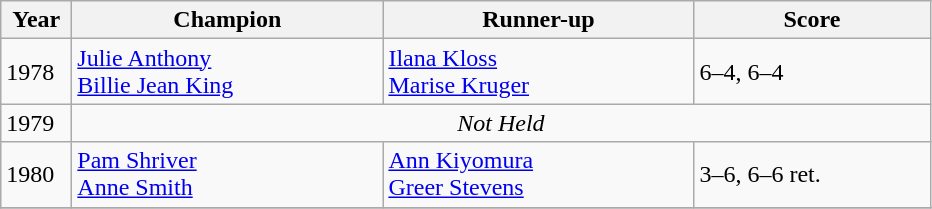<table class="wikitable">
<tr>
<th style="width:40px">Year</th>
<th style="width:200px">Champion</th>
<th style="width:200px">Runner-up</th>
<th style="width:150px">Score</th>
</tr>
<tr>
<td>1978</td>
<td> <a href='#'>Julie Anthony</a> <br>  <a href='#'>Billie Jean King</a></td>
<td> <a href='#'>Ilana Kloss</a> <br>  <a href='#'>Marise Kruger</a></td>
<td>6–4, 6–4</td>
</tr>
<tr>
<td>1979</td>
<td colspan=3 align=center><em>Not Held</em></td>
</tr>
<tr>
<td>1980</td>
<td> <a href='#'>Pam Shriver</a> <br>  <a href='#'>Anne Smith</a></td>
<td> <a href='#'>Ann Kiyomura</a> <br>  <a href='#'>Greer Stevens</a></td>
<td>3–6, 6–6 ret.</td>
</tr>
<tr>
</tr>
</table>
